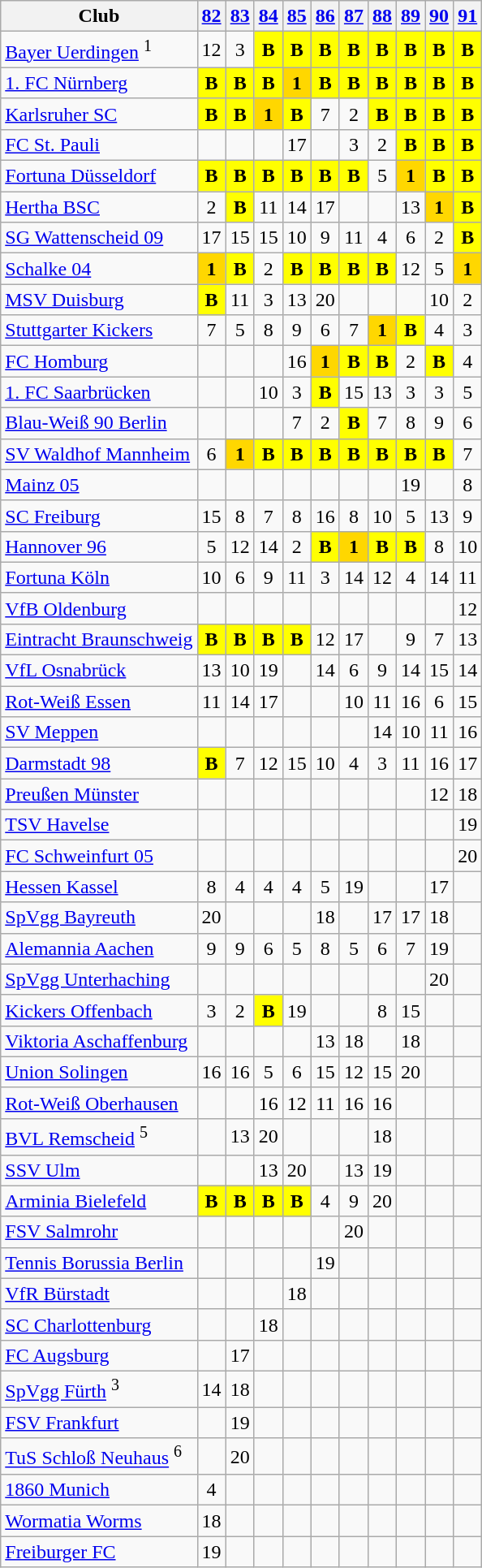<table class="wikitable sortable">
<tr>
<th>Club</th>
<th class="unsortable"><a href='#'>82</a></th>
<th class="unsortable"><a href='#'>83</a></th>
<th class="unsortable"><a href='#'>84</a></th>
<th class="unsortable"><a href='#'>85</a></th>
<th class="unsortable"><a href='#'>86</a></th>
<th class="unsortable"><a href='#'>87</a></th>
<th class="unsortable"><a href='#'>88</a></th>
<th class="unsortable"><a href='#'>89</a></th>
<th class="unsortable"><a href='#'>90</a></th>
<th class="unsortable"><a href='#'>91</a></th>
</tr>
<tr align="center">
<td align="left"><a href='#'>Bayer Uerdingen</a> <sup>1</sup></td>
<td>12</td>
<td>3</td>
<td style="background:#FFFF00"><strong>B</strong></td>
<td style="background:#FFFF00"><strong>B</strong></td>
<td style="background:#FFFF00"><strong>B</strong></td>
<td style="background:#FFFF00"><strong>B</strong></td>
<td style="background:#FFFF00"><strong>B</strong></td>
<td style="background:#FFFF00"><strong>B</strong></td>
<td style="background:#FFFF00"><strong>B</strong></td>
<td style="background:#FFFF00"><strong>B</strong></td>
</tr>
<tr align="center">
<td align="left"><a href='#'>1. FC Nürnberg</a></td>
<td style="background:#FFFF00"><strong>B</strong></td>
<td style="background:#FFFF00"><strong>B</strong></td>
<td style="background:#FFFF00"><strong>B</strong></td>
<td style="background:gold"><strong>1</strong></td>
<td style="background:#FFFF00"><strong>B</strong></td>
<td style="background:#FFFF00"><strong>B</strong></td>
<td style="background:#FFFF00"><strong>B</strong></td>
<td style="background:#FFFF00"><strong>B</strong></td>
<td style="background:#FFFF00"><strong>B</strong></td>
<td style="background:#FFFF00"><strong>B</strong></td>
</tr>
<tr align="center">
<td align="left"><a href='#'>Karlsruher SC</a></td>
<td style="background:#FFFF00"><strong>B</strong></td>
<td style="background:#FFFF00"><strong>B</strong></td>
<td style="background:gold"><strong>1</strong></td>
<td style="background:#FFFF00"><strong>B</strong></td>
<td>7</td>
<td>2</td>
<td style="background:#FFFF00"><strong>B</strong></td>
<td style="background:#FFFF00"><strong>B</strong></td>
<td style="background:#FFFF00"><strong>B</strong></td>
<td style="background:#FFFF00"><strong>B</strong></td>
</tr>
<tr align="center">
<td align="left"><a href='#'>FC St. Pauli</a></td>
<td></td>
<td></td>
<td></td>
<td>17</td>
<td></td>
<td>3</td>
<td>2</td>
<td style="background:#FFFF00"><strong>B</strong></td>
<td style="background:#FFFF00"><strong>B</strong></td>
<td style="background:#FFFF00"><strong>B</strong></td>
</tr>
<tr align="center">
<td align="left"><a href='#'>Fortuna Düsseldorf</a></td>
<td style="background:#FFFF00"><strong>B</strong></td>
<td style="background:#FFFF00"><strong>B</strong></td>
<td style="background:#FFFF00"><strong>B</strong></td>
<td style="background:#FFFF00"><strong>B</strong></td>
<td style="background:#FFFF00"><strong>B</strong></td>
<td style="background:#FFFF00"><strong>B</strong></td>
<td>5</td>
<td style="background:gold"><strong>1</strong></td>
<td style="background:#FFFF00"><strong>B</strong></td>
<td style="background:#FFFF00"><strong>B</strong></td>
</tr>
<tr align="center">
<td align="left"><a href='#'>Hertha BSC</a></td>
<td>2</td>
<td style="background:#FFFF00"><strong>B</strong></td>
<td>11</td>
<td>14</td>
<td>17</td>
<td></td>
<td></td>
<td>13</td>
<td style="background:gold"><strong>1</strong></td>
<td style="background:#FFFF00"><strong>B</strong></td>
</tr>
<tr align="center">
<td align="left"><a href='#'>SG Wattenscheid 09</a></td>
<td>17</td>
<td>15</td>
<td>15</td>
<td>10</td>
<td>9</td>
<td>11</td>
<td>4</td>
<td>6</td>
<td>2</td>
<td style="background:#FFFF00"><strong>B</strong></td>
</tr>
<tr align="center">
<td align="left"><a href='#'>Schalke 04</a></td>
<td style="background:gold"><strong>1</strong></td>
<td style="background:#FFFF00"><strong>B</strong></td>
<td>2</td>
<td style="background:#FFFF00"><strong>B</strong></td>
<td style="background:#FFFF00"><strong>B</strong></td>
<td style="background:#FFFF00"><strong>B</strong></td>
<td style="background:#FFFF00"><strong>B</strong></td>
<td>12</td>
<td>5</td>
<td style="background:gold"><strong>1</strong></td>
</tr>
<tr align="center">
<td align="left"><a href='#'>MSV Duisburg</a></td>
<td style="background:#FFFF00"><strong>B</strong></td>
<td>11</td>
<td>3</td>
<td>13</td>
<td>20</td>
<td></td>
<td></td>
<td></td>
<td>10</td>
<td>2</td>
</tr>
<tr align="center">
<td align="left"><a href='#'>Stuttgarter Kickers</a></td>
<td>7</td>
<td>5</td>
<td>8</td>
<td>9</td>
<td>6</td>
<td>7</td>
<td style="background:gold"><strong>1</strong></td>
<td style="background:#FFFF00"><strong>B</strong></td>
<td>4</td>
<td>3</td>
</tr>
<tr align="center">
<td align="left"><a href='#'>FC Homburg</a></td>
<td></td>
<td></td>
<td></td>
<td>16</td>
<td style="background:gold"><strong>1</strong></td>
<td style="background:#FFFF00"><strong>B</strong></td>
<td style="background:#FFFF00"><strong>B</strong></td>
<td>2</td>
<td style="background:#FFFF00"><strong>B</strong></td>
<td>4</td>
</tr>
<tr align="center">
<td align="left"><a href='#'>1. FC Saarbrücken</a></td>
<td></td>
<td></td>
<td>10</td>
<td>3</td>
<td style="background:#FFFF00"><strong>B</strong></td>
<td>15</td>
<td>13</td>
<td>3</td>
<td>3</td>
<td>5</td>
</tr>
<tr align="center">
<td align="left"><a href='#'>Blau-Weiß 90 Berlin</a></td>
<td></td>
<td></td>
<td></td>
<td>7</td>
<td>2</td>
<td style="background:#FFFF00"><strong>B</strong></td>
<td>7</td>
<td>8</td>
<td>9</td>
<td>6</td>
</tr>
<tr align="center">
<td align="left"><a href='#'>SV Waldhof Mannheim</a></td>
<td>6</td>
<td style="background:gold"><strong>1</strong></td>
<td style="background:#FFFF00"><strong>B</strong></td>
<td style="background:#FFFF00"><strong>B</strong></td>
<td style="background:#FFFF00"><strong>B</strong></td>
<td style="background:#FFFF00"><strong>B</strong></td>
<td style="background:#FFFF00"><strong>B</strong></td>
<td style="background:#FFFF00"><strong>B</strong></td>
<td style="background:#FFFF00"><strong>B</strong></td>
<td>7</td>
</tr>
<tr align="center">
<td align="left"><a href='#'>Mainz 05</a></td>
<td></td>
<td></td>
<td></td>
<td></td>
<td></td>
<td></td>
<td></td>
<td>19</td>
<td></td>
<td>8</td>
</tr>
<tr align="center">
<td align="left"><a href='#'>SC Freiburg</a></td>
<td>15</td>
<td>8</td>
<td>7</td>
<td>8</td>
<td>16</td>
<td>8</td>
<td>10</td>
<td>5</td>
<td>13</td>
<td>9</td>
</tr>
<tr align="center">
<td align="left"><a href='#'>Hannover 96</a></td>
<td>5</td>
<td>12</td>
<td>14</td>
<td>2</td>
<td style="background:#FFFF00"><strong>B</strong></td>
<td style="background:gold"><strong>1</strong></td>
<td style="background:#FFFF00"><strong>B</strong></td>
<td style="background:#FFFF00"><strong>B</strong></td>
<td>8</td>
<td>10</td>
</tr>
<tr align="center">
<td align="left"><a href='#'>Fortuna Köln</a></td>
<td>10</td>
<td>6</td>
<td>9</td>
<td>11</td>
<td>3</td>
<td>14</td>
<td>12</td>
<td>4</td>
<td>14</td>
<td>11</td>
</tr>
<tr align="center">
<td align="left"><a href='#'>VfB Oldenburg</a></td>
<td></td>
<td></td>
<td></td>
<td></td>
<td></td>
<td></td>
<td></td>
<td></td>
<td></td>
<td>12</td>
</tr>
<tr align="center">
<td align="left"><a href='#'>Eintracht Braunschweig</a></td>
<td style="background:#FFFF00"><strong>B</strong></td>
<td style="background:#FFFF00"><strong>B</strong></td>
<td style="background:#FFFF00"><strong>B</strong></td>
<td style="background:#FFFF00"><strong>B</strong></td>
<td>12</td>
<td>17</td>
<td></td>
<td>9</td>
<td>7</td>
<td>13</td>
</tr>
<tr align="center">
<td align="left"><a href='#'>VfL Osnabrück</a></td>
<td>13</td>
<td>10</td>
<td>19</td>
<td></td>
<td>14</td>
<td>6</td>
<td>9</td>
<td>14</td>
<td>15</td>
<td>14</td>
</tr>
<tr align="center">
<td align="left"><a href='#'>Rot-Weiß Essen</a></td>
<td>11</td>
<td>14</td>
<td>17</td>
<td></td>
<td></td>
<td>10</td>
<td>11</td>
<td>16</td>
<td>6</td>
<td>15</td>
</tr>
<tr align="center">
<td align="left"><a href='#'>SV Meppen</a></td>
<td></td>
<td></td>
<td></td>
<td></td>
<td></td>
<td></td>
<td>14</td>
<td>10</td>
<td>11</td>
<td>16</td>
</tr>
<tr align="center">
<td align="left"><a href='#'>Darmstadt 98</a></td>
<td style="background:#FFFF00"><strong>B</strong></td>
<td>7</td>
<td>12</td>
<td>15</td>
<td>10</td>
<td>4</td>
<td>3</td>
<td>11</td>
<td>16</td>
<td>17</td>
</tr>
<tr align="center">
<td align="left"><a href='#'>Preußen Münster</a></td>
<td></td>
<td></td>
<td></td>
<td></td>
<td></td>
<td></td>
<td></td>
<td></td>
<td>12</td>
<td>18</td>
</tr>
<tr align="center">
<td align="left"><a href='#'>TSV Havelse</a></td>
<td></td>
<td></td>
<td></td>
<td></td>
<td></td>
<td></td>
<td></td>
<td></td>
<td></td>
<td>19</td>
</tr>
<tr align="center">
<td align="left"><a href='#'>FC Schweinfurt 05</a></td>
<td></td>
<td></td>
<td></td>
<td></td>
<td></td>
<td></td>
<td></td>
<td></td>
<td></td>
<td>20</td>
</tr>
<tr align="center">
<td align="left"><a href='#'>Hessen Kassel</a></td>
<td>8</td>
<td>4</td>
<td>4</td>
<td>4</td>
<td>5</td>
<td>19</td>
<td></td>
<td></td>
<td>17</td>
<td></td>
</tr>
<tr align="center">
<td align="left"><a href='#'>SpVgg Bayreuth</a></td>
<td>20</td>
<td></td>
<td></td>
<td></td>
<td>18</td>
<td></td>
<td>17</td>
<td>17</td>
<td>18</td>
<td></td>
</tr>
<tr align="center">
<td align="left"><a href='#'>Alemannia Aachen</a></td>
<td>9</td>
<td>9</td>
<td>6</td>
<td>5</td>
<td>8</td>
<td>5</td>
<td>6</td>
<td>7</td>
<td>19</td>
<td></td>
</tr>
<tr align="center">
<td align="left"><a href='#'>SpVgg Unterhaching</a></td>
<td></td>
<td></td>
<td></td>
<td></td>
<td></td>
<td></td>
<td></td>
<td></td>
<td>20</td>
<td></td>
</tr>
<tr align="center">
<td align="left"><a href='#'>Kickers Offenbach</a></td>
<td>3</td>
<td>2</td>
<td style="background:#FFFF00"><strong>B</strong></td>
<td>19</td>
<td></td>
<td></td>
<td>8</td>
<td>15</td>
<td></td>
<td></td>
</tr>
<tr align="center">
<td align="left"><a href='#'>Viktoria Aschaffenburg</a></td>
<td></td>
<td></td>
<td></td>
<td></td>
<td>13</td>
<td>18</td>
<td></td>
<td>18</td>
<td></td>
<td></td>
</tr>
<tr align="center">
<td align="left"><a href='#'>Union Solingen</a></td>
<td>16</td>
<td>16</td>
<td>5</td>
<td>6</td>
<td>15</td>
<td>12</td>
<td>15</td>
<td>20</td>
<td></td>
<td></td>
</tr>
<tr align="center">
<td align="left"><a href='#'>Rot-Weiß Oberhausen</a></td>
<td></td>
<td></td>
<td>16</td>
<td>12</td>
<td>11</td>
<td>16</td>
<td>16</td>
<td></td>
<td></td>
<td></td>
</tr>
<tr align="center">
<td align="left"><a href='#'>BVL Remscheid</a> <sup>5</sup></td>
<td></td>
<td>13</td>
<td>20</td>
<td></td>
<td></td>
<td></td>
<td>18</td>
<td></td>
<td></td>
<td></td>
</tr>
<tr align="center">
<td align="left"><a href='#'>SSV Ulm</a></td>
<td></td>
<td></td>
<td>13</td>
<td>20</td>
<td></td>
<td>13</td>
<td>19</td>
<td></td>
<td></td>
<td></td>
</tr>
<tr align="center">
<td align="left"><a href='#'>Arminia Bielefeld</a></td>
<td style="background:#FFFF00"><strong>B</strong></td>
<td style="background:#FFFF00"><strong>B</strong></td>
<td style="background:#FFFF00"><strong>B</strong></td>
<td style="background:#FFFF00"><strong>B</strong></td>
<td>4</td>
<td>9</td>
<td>20</td>
<td></td>
<td></td>
<td></td>
</tr>
<tr align="center">
<td align="left"><a href='#'>FSV Salmrohr</a></td>
<td></td>
<td></td>
<td></td>
<td></td>
<td></td>
<td>20</td>
<td></td>
<td></td>
<td></td>
<td></td>
</tr>
<tr align="center">
<td align="left"><a href='#'>Tennis Borussia Berlin</a></td>
<td></td>
<td></td>
<td></td>
<td></td>
<td>19</td>
<td></td>
<td></td>
<td></td>
<td></td>
<td></td>
</tr>
<tr align="center">
<td align="left"><a href='#'>VfR Bürstadt</a></td>
<td></td>
<td></td>
<td></td>
<td>18</td>
<td></td>
<td></td>
<td></td>
<td></td>
<td></td>
<td></td>
</tr>
<tr align="center">
<td align="left"><a href='#'>SC Charlottenburg</a></td>
<td></td>
<td></td>
<td>18</td>
<td></td>
<td></td>
<td></td>
<td></td>
<td></td>
<td></td>
<td></td>
</tr>
<tr align="center">
<td align="left"><a href='#'>FC Augsburg</a></td>
<td></td>
<td>17</td>
<td></td>
<td></td>
<td></td>
<td></td>
<td></td>
<td></td>
<td></td>
<td></td>
</tr>
<tr align="center">
<td align="left"><a href='#'>SpVgg Fürth</a> <sup>3</sup></td>
<td>14</td>
<td>18</td>
<td></td>
<td></td>
<td></td>
<td></td>
<td></td>
<td></td>
<td></td>
<td></td>
</tr>
<tr align="center">
<td align="left"><a href='#'>FSV Frankfurt</a></td>
<td></td>
<td>19</td>
<td></td>
<td></td>
<td></td>
<td></td>
<td></td>
<td></td>
<td></td>
<td></td>
</tr>
<tr align="center">
<td align="left"><a href='#'>TuS Schloß Neuhaus</a> <sup>6</sup></td>
<td></td>
<td>20</td>
<td></td>
<td></td>
<td></td>
<td></td>
<td></td>
<td></td>
<td></td>
<td></td>
</tr>
<tr align="center">
<td align="left"><a href='#'>1860 Munich</a></td>
<td>4</td>
<td></td>
<td></td>
<td></td>
<td></td>
<td></td>
<td></td>
<td></td>
<td></td>
<td></td>
</tr>
<tr align="center">
<td align="left"><a href='#'>Wormatia Worms</a></td>
<td>18</td>
<td></td>
<td></td>
<td></td>
<td></td>
<td></td>
<td></td>
<td></td>
<td></td>
<td></td>
</tr>
<tr align="center">
<td align="left"><a href='#'>Freiburger FC</a></td>
<td>19</td>
<td></td>
<td></td>
<td></td>
<td></td>
<td></td>
<td></td>
<td></td>
<td></td>
<td></td>
</tr>
</table>
